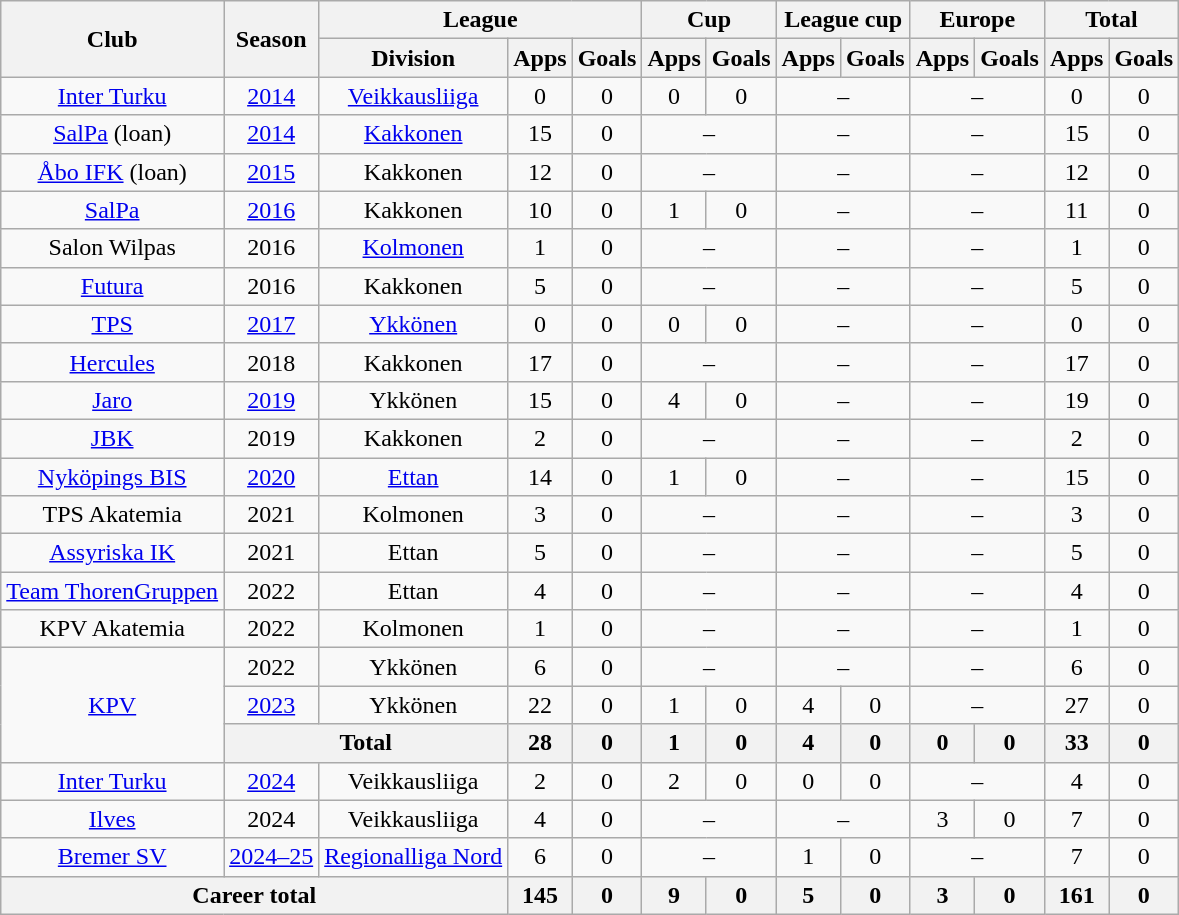<table class="wikitable" style="text-align:center">
<tr>
<th rowspan="2">Club</th>
<th rowspan="2">Season</th>
<th colspan="3">League</th>
<th colspan="2">Cup</th>
<th colspan="2">League cup</th>
<th colspan="2">Europe</th>
<th colspan="2">Total</th>
</tr>
<tr>
<th>Division</th>
<th>Apps</th>
<th>Goals</th>
<th>Apps</th>
<th>Goals</th>
<th>Apps</th>
<th>Goals</th>
<th>Apps</th>
<th>Goals</th>
<th>Apps</th>
<th>Goals</th>
</tr>
<tr>
<td><a href='#'>Inter Turku</a></td>
<td><a href='#'>2014</a></td>
<td><a href='#'>Veikkausliiga</a></td>
<td>0</td>
<td>0</td>
<td>0</td>
<td>0</td>
<td colspan=2>–</td>
<td colspan=2>–</td>
<td>0</td>
<td>0</td>
</tr>
<tr>
<td><a href='#'>SalPa</a> (loan)</td>
<td><a href='#'>2014</a></td>
<td><a href='#'>Kakkonen</a></td>
<td>15</td>
<td>0</td>
<td colspan=2>–</td>
<td colspan=2>–</td>
<td colspan=2>–</td>
<td>15</td>
<td>0</td>
</tr>
<tr>
<td><a href='#'>Åbo IFK</a> (loan)</td>
<td><a href='#'>2015</a></td>
<td>Kakkonen</td>
<td>12</td>
<td>0</td>
<td colspan=2>–</td>
<td colspan=2>–</td>
<td colspan=2>–</td>
<td>12</td>
<td>0</td>
</tr>
<tr>
<td><a href='#'>SalPa</a></td>
<td><a href='#'>2016</a></td>
<td>Kakkonen</td>
<td>10</td>
<td>0</td>
<td>1</td>
<td>0</td>
<td colspan=2>–</td>
<td colspan=2>–</td>
<td>11</td>
<td>0</td>
</tr>
<tr>
<td>Salon Wilpas</td>
<td>2016</td>
<td><a href='#'>Kolmonen</a></td>
<td>1</td>
<td>0</td>
<td colspan=2>–</td>
<td colspan=2>–</td>
<td colspan=2>–</td>
<td>1</td>
<td>0</td>
</tr>
<tr>
<td><a href='#'>Futura</a></td>
<td>2016</td>
<td>Kakkonen</td>
<td>5</td>
<td>0</td>
<td colspan=2>–</td>
<td colspan=2>–</td>
<td colspan=2>–</td>
<td>5</td>
<td>0</td>
</tr>
<tr>
<td><a href='#'>TPS</a></td>
<td><a href='#'>2017</a></td>
<td><a href='#'>Ykkönen</a></td>
<td>0</td>
<td>0</td>
<td>0</td>
<td>0</td>
<td colspan=2>–</td>
<td colspan=2>–</td>
<td>0</td>
<td>0</td>
</tr>
<tr>
<td><a href='#'>Hercules</a></td>
<td>2018</td>
<td>Kakkonen</td>
<td>17</td>
<td>0</td>
<td colspan=2>–</td>
<td colspan=2>–</td>
<td colspan=2>–</td>
<td>17</td>
<td>0</td>
</tr>
<tr>
<td><a href='#'>Jaro</a></td>
<td><a href='#'>2019</a></td>
<td>Ykkönen</td>
<td>15</td>
<td>0</td>
<td>4</td>
<td>0</td>
<td colspan=2>–</td>
<td colspan=2>–</td>
<td>19</td>
<td>0</td>
</tr>
<tr>
<td><a href='#'>JBK</a></td>
<td>2019</td>
<td>Kakkonen</td>
<td>2</td>
<td>0</td>
<td colspan=2>–</td>
<td colspan=2>–</td>
<td colspan=2>–</td>
<td>2</td>
<td>0</td>
</tr>
<tr>
<td><a href='#'>Nyköpings BIS</a></td>
<td><a href='#'>2020</a></td>
<td><a href='#'>Ettan</a></td>
<td>14</td>
<td>0</td>
<td>1</td>
<td>0</td>
<td colspan=2>–</td>
<td colspan=2>–</td>
<td>15</td>
<td>0</td>
</tr>
<tr>
<td>TPS Akatemia</td>
<td>2021</td>
<td>Kolmonen</td>
<td>3</td>
<td>0</td>
<td colspan=2>–</td>
<td colspan=2>–</td>
<td colspan=2>–</td>
<td>3</td>
<td>0</td>
</tr>
<tr>
<td><a href='#'>Assyriska IK</a></td>
<td>2021</td>
<td>Ettan</td>
<td>5</td>
<td>0</td>
<td colspan=2>–</td>
<td colspan=2>–</td>
<td colspan=2>–</td>
<td>5</td>
<td>0</td>
</tr>
<tr>
<td><a href='#'>Team ThorenGruppen</a></td>
<td>2022</td>
<td>Ettan</td>
<td>4</td>
<td>0</td>
<td colspan=2>–</td>
<td colspan=2>–</td>
<td colspan=2>–</td>
<td>4</td>
<td>0</td>
</tr>
<tr>
<td>KPV Akatemia</td>
<td>2022</td>
<td>Kolmonen</td>
<td>1</td>
<td>0</td>
<td colspan=2>–</td>
<td colspan=2>–</td>
<td colspan=2>–</td>
<td>1</td>
<td>0</td>
</tr>
<tr>
<td rowspan=3><a href='#'>KPV</a></td>
<td>2022</td>
<td>Ykkönen</td>
<td>6</td>
<td>0</td>
<td colspan=2>–</td>
<td colspan=2>–</td>
<td colspan=2>–</td>
<td>6</td>
<td>0</td>
</tr>
<tr>
<td><a href='#'>2023</a></td>
<td>Ykkönen</td>
<td>22</td>
<td>0</td>
<td>1</td>
<td>0</td>
<td>4</td>
<td>0</td>
<td colspan=2>–</td>
<td>27</td>
<td>0</td>
</tr>
<tr>
<th colspan="2">Total</th>
<th>28</th>
<th>0</th>
<th>1</th>
<th>0</th>
<th>4</th>
<th>0</th>
<th>0</th>
<th>0</th>
<th>33</th>
<th>0</th>
</tr>
<tr>
<td><a href='#'>Inter Turku</a></td>
<td><a href='#'>2024</a></td>
<td>Veikkausliiga</td>
<td>2</td>
<td>0</td>
<td>2</td>
<td>0</td>
<td>0</td>
<td>0</td>
<td colspan=2>–</td>
<td>4</td>
<td>0</td>
</tr>
<tr>
<td><a href='#'>Ilves</a></td>
<td>2024</td>
<td>Veikkausliiga</td>
<td>4</td>
<td>0</td>
<td colspan=2>–</td>
<td colspan=2>–</td>
<td>3</td>
<td>0</td>
<td>7</td>
<td>0</td>
</tr>
<tr>
<td><a href='#'>Bremer SV</a></td>
<td><a href='#'>2024–25</a></td>
<td><a href='#'>Regionalliga Nord</a></td>
<td>6</td>
<td>0</td>
<td colspan=2>–</td>
<td>1</td>
<td>0</td>
<td colspan=2>–</td>
<td>7</td>
<td>0</td>
</tr>
<tr>
<th colspan="3">Career total</th>
<th>145</th>
<th>0</th>
<th>9</th>
<th>0</th>
<th>5</th>
<th>0</th>
<th>3</th>
<th>0</th>
<th>161</th>
<th>0</th>
</tr>
</table>
